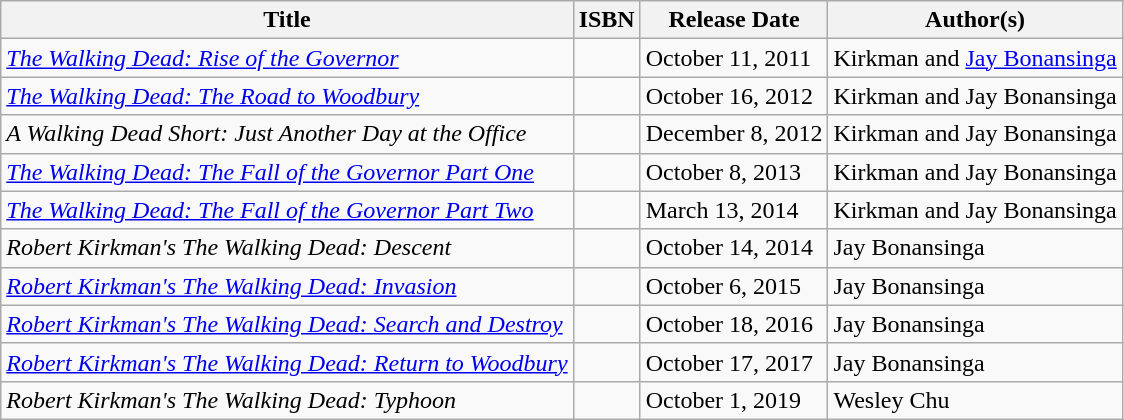<table class="wikitable">
<tr>
<th>Title</th>
<th>ISBN</th>
<th>Release Date</th>
<th>Author(s)</th>
</tr>
<tr>
<td><em><a href='#'>The Walking Dead: Rise of the Governor</a></em></td>
<td></td>
<td>October 11, 2011</td>
<td>Kirkman and <a href='#'>Jay Bonansinga</a></td>
</tr>
<tr>
<td><em><a href='#'>The Walking Dead: The Road to Woodbury</a></em></td>
<td></td>
<td>October 16, 2012</td>
<td>Kirkman and Jay Bonansinga</td>
</tr>
<tr>
<td><em>A Walking Dead Short: Just Another Day at the Office</em></td>
<td></td>
<td>December 8, 2012</td>
<td>Kirkman and Jay Bonansinga</td>
</tr>
<tr>
<td><em><a href='#'>The Walking Dead: The Fall of the Governor Part One</a></em></td>
<td></td>
<td>October 8, 2013</td>
<td>Kirkman and Jay Bonansinga</td>
</tr>
<tr>
<td><em><a href='#'>The Walking Dead: The Fall of the Governor Part Two</a></em></td>
<td></td>
<td>March 13, 2014</td>
<td>Kirkman and Jay Bonansinga</td>
</tr>
<tr>
<td><em>Robert Kirkman's The Walking Dead: Descent</em></td>
<td></td>
<td>October 14, 2014</td>
<td>Jay Bonansinga</td>
</tr>
<tr>
<td><em><a href='#'>Robert Kirkman's The Walking Dead: Invasion</a></em></td>
<td></td>
<td>October 6, 2015</td>
<td>Jay Bonansinga</td>
</tr>
<tr>
<td><em><a href='#'>Robert Kirkman's The Walking Dead: Search and Destroy</a></em></td>
<td></td>
<td>October 18, 2016</td>
<td>Jay Bonansinga</td>
</tr>
<tr>
<td><em><a href='#'>Robert Kirkman's The Walking Dead: Return to Woodbury</a></em></td>
<td></td>
<td>October 17, 2017</td>
<td>Jay Bonansinga</td>
</tr>
<tr>
<td><em>Robert Kirkman's The Walking Dead: Typhoon</em></td>
<td></td>
<td>October 1, 2019</td>
<td>Wesley Chu</td>
</tr>
</table>
